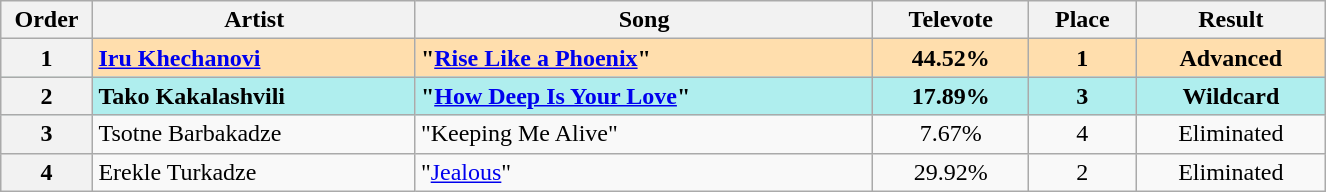<table class="sortable wikitable plainrowheaders" style="margin: 1em auto 1em auto; text-align:left; width:70%">
<tr>
<th width="7%">Order</th>
<th scope="col">Artist</th>
<th scope="col">Song</th>
<th scope="col">Televote</th>
<th scope="col">Place</th>
<th scope="col">Result</th>
</tr>
<tr style="font-weight:bold; background:navajowhite">
<th scope="row" style="text-align:center">1</th>
<td><a href='#'>Iru Khechanovi</a></td>
<td>"<a href='#'>Rise Like a Phoenix</a>"</td>
<td align="center">44.52%</td>
<td align="center">1</td>
<td align="center">Advanced</td>
</tr>
<tr style="font-weight:bold; background:paleturquoise">
<th scope="row" style="text-align:center">2</th>
<td>Tako Kakalashvili</td>
<td>"<a href='#'>How Deep Is Your Love</a>"</td>
<td align="center">17.89%</td>
<td align="center">3</td>
<td align="center">Wildcard</td>
</tr>
<tr>
<th scope="row" style="text-align:center">3</th>
<td>Tsotne Barbakadze</td>
<td>"Keeping Me Alive"</td>
<td align="center">7.67%</td>
<td align="center">4</td>
<td align="center">Eliminated</td>
</tr>
<tr>
<th scope="row" style="text-align:center">4</th>
<td>Erekle Turkadze</td>
<td>"<a href='#'>Jealous</a>"</td>
<td align="center">29.92%</td>
<td align="center">2</td>
<td align="center">Eliminated</td>
</tr>
</table>
